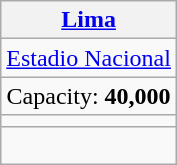<table class="wikitable" style="text-align:center">
<tr>
<th><a href='#'>Lima</a></th>
</tr>
<tr>
<td><a href='#'>Estadio Nacional</a></td>
</tr>
<tr>
<td>Capacity: <strong>40,000</strong></td>
</tr>
<tr>
<td></td>
</tr>
<tr>
<td colspan="1"><br></td>
</tr>
</table>
